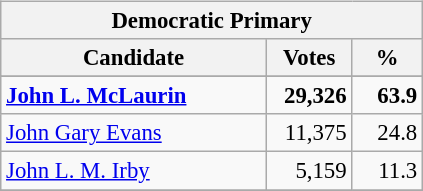<table class="wikitable" align="left" style="margin: 1em 1em 1em 0; font-size: 95%;">
<tr>
<th colspan="3">Democratic Primary</th>
</tr>
<tr>
<th colspan="1" style="width: 170px">Candidate</th>
<th style="width: 50px">Votes</th>
<th style="width: 40px">%</th>
</tr>
<tr>
</tr>
<tr>
<td><strong><a href='#'>John L. McLaurin</a></strong></td>
<td align="right"><strong>29,326</strong></td>
<td align="right"><strong>63.9</strong></td>
</tr>
<tr>
<td><a href='#'>John Gary Evans</a></td>
<td align="right">11,375</td>
<td align="right">24.8</td>
</tr>
<tr>
<td><a href='#'>John L. M. Irby</a></td>
<td align="right">5,159</td>
<td align="right">11.3</td>
</tr>
<tr>
</tr>
</table>
